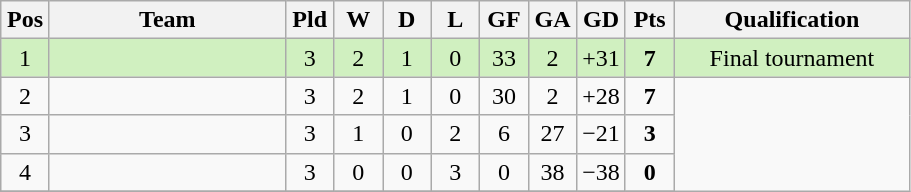<table class="wikitable" border="1" style="text-align: center;">
<tr>
<th width="25"><abbr>Pos</abbr></th>
<th width="150">Team</th>
<th width="25"><abbr>Pld</abbr></th>
<th width="25"><abbr>W</abbr></th>
<th width="25"><abbr>D</abbr></th>
<th width="25"><abbr>L</abbr></th>
<th width="25"><abbr>GF</abbr></th>
<th width="25"><abbr>GA</abbr></th>
<th width="25"><abbr>GD</abbr></th>
<th width="25"><abbr>Pts</abbr></th>
<th width="150">Qualification</th>
</tr>
<tr bgcolor= #D0F0C0>
<td>1</td>
<td align="left"></td>
<td>3</td>
<td>2</td>
<td>1</td>
<td>0</td>
<td>33</td>
<td>2</td>
<td>+31</td>
<td><strong>7</strong></td>
<td>Final tournament</td>
</tr>
<tr>
<td>2</td>
<td align="left"></td>
<td>3</td>
<td>2</td>
<td>1</td>
<td>0</td>
<td>30</td>
<td>2</td>
<td>+28</td>
<td><strong>7</strong></td>
</tr>
<tr>
<td>3</td>
<td align="left"></td>
<td>3</td>
<td>1</td>
<td>0</td>
<td>2</td>
<td>6</td>
<td>27</td>
<td>−21</td>
<td><strong>3</strong></td>
</tr>
<tr>
<td>4</td>
<td align="left"></td>
<td>3</td>
<td>0</td>
<td>0</td>
<td>3</td>
<td>0</td>
<td>38</td>
<td>−38</td>
<td><strong>0</strong></td>
</tr>
<tr>
</tr>
</table>
